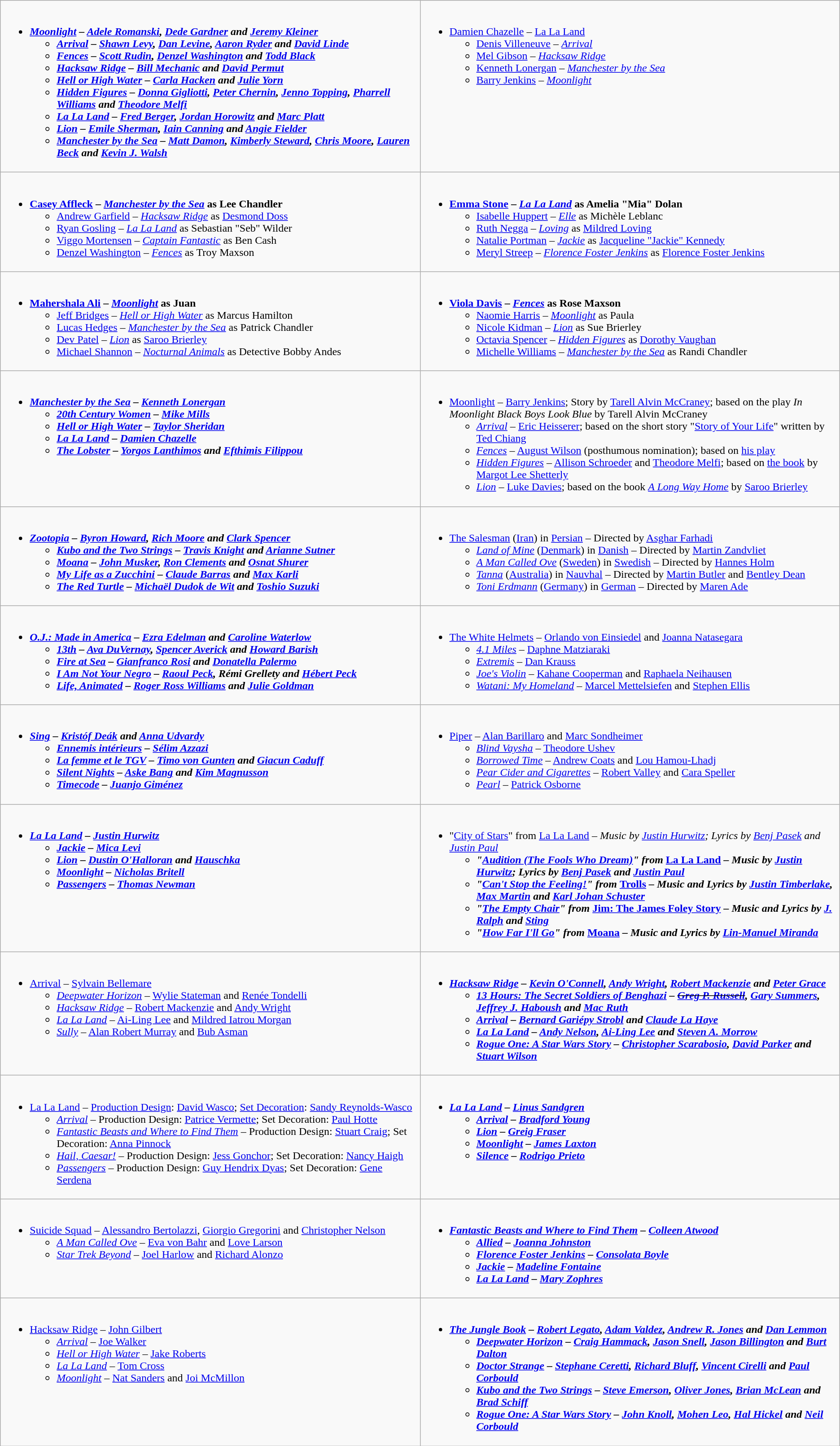<table class=wikitable>
<tr>
<td style="vertical-align:top; width:50%;"><br><ul><li><strong><em><a href='#'>Moonlight</a><em> – <a href='#'>Adele Romanski</a>, <a href='#'>Dede Gardner</a> and <a href='#'>Jeremy Kleiner</a><strong><ul><li></em><a href='#'>Arrival</a><em> – <a href='#'>Shawn Levy</a>, <a href='#'>Dan Levine</a>, <a href='#'>Aaron Ryder</a> and <a href='#'>David Linde</a></li><li></em><a href='#'>Fences</a><em> – <a href='#'>Scott Rudin</a>, <a href='#'>Denzel Washington</a> and <a href='#'>Todd Black</a></li><li></em><a href='#'>Hacksaw Ridge</a><em> – <a href='#'>Bill Mechanic</a> and <a href='#'>David Permut</a></li><li></em><a href='#'>Hell or High Water</a><em> – <a href='#'>Carla Hacken</a> and <a href='#'>Julie Yorn</a></li><li></em><a href='#'>Hidden Figures</a><em> – <a href='#'>Donna Gigliotti</a>, <a href='#'>Peter Chernin</a>, <a href='#'>Jenno Topping</a>, <a href='#'>Pharrell Williams</a> and <a href='#'>Theodore Melfi</a></li><li></em><a href='#'>La La Land</a><em> – <a href='#'>Fred Berger</a>, <a href='#'>Jordan Horowitz</a> and <a href='#'>Marc Platt</a></li><li></em><a href='#'>Lion</a><em> – <a href='#'>Emile Sherman</a>, <a href='#'>Iain Canning</a> and <a href='#'>Angie Fielder</a></li><li></em><a href='#'>Manchester by the Sea</a><em> – <a href='#'>Matt Damon</a>, <a href='#'>Kimberly Steward</a>, <a href='#'>Chris Moore</a>, <a href='#'>Lauren Beck</a> and <a href='#'>Kevin J. Walsh</a></li></ul></li></ul></td>
<td style="vertical-align:top; width:50%;"><br><ul><li></strong><a href='#'>Damien Chazelle</a> – </em><a href='#'>La La Land</a></em></strong><ul><li><a href='#'>Denis Villeneuve</a> – <em><a href='#'>Arrival</a></em></li><li><a href='#'>Mel Gibson</a> – <em><a href='#'>Hacksaw Ridge</a></em></li><li><a href='#'>Kenneth Lonergan</a> – <em><a href='#'>Manchester by the Sea</a></em></li><li><a href='#'>Barry Jenkins</a> – <em><a href='#'>Moonlight</a></em></li></ul></li></ul></td>
</tr>
<tr>
<td style="vertical-align:top; width:50%;"><br><ul><li><strong><a href='#'>Casey Affleck</a> – <em><a href='#'>Manchester by the Sea</a></em> as Lee Chandler</strong><ul><li><a href='#'>Andrew Garfield</a> – <em><a href='#'>Hacksaw Ridge</a></em> as <a href='#'>Desmond Doss</a></li><li><a href='#'>Ryan Gosling</a> – <em><a href='#'>La La Land</a></em> as Sebastian "Seb" Wilder</li><li><a href='#'>Viggo Mortensen</a> – <em><a href='#'>Captain Fantastic</a></em> as Ben Cash</li><li><a href='#'>Denzel Washington</a> – <em><a href='#'>Fences</a></em> as Troy Maxson</li></ul></li></ul></td>
<td style="vertical-align:top; width:50%;"><br><ul><li><strong><a href='#'>Emma Stone</a> – <em><a href='#'>La La Land</a></em> as Amelia "Mia" Dolan</strong><ul><li><a href='#'>Isabelle Huppert</a> – <em><a href='#'>Elle</a></em> as Michèle Leblanc</li><li><a href='#'>Ruth Negga</a> – <em><a href='#'>Loving</a></em> as <a href='#'>Mildred Loving</a></li><li><a href='#'>Natalie Portman</a> – <em><a href='#'>Jackie</a></em> as <a href='#'>Jacqueline "Jackie" Kennedy</a></li><li><a href='#'>Meryl Streep</a> – <em><a href='#'>Florence Foster Jenkins</a></em> as <a href='#'>Florence Foster Jenkins</a></li></ul></li></ul></td>
</tr>
<tr>
<td style="vertical-align:top; width:50%;"><br><ul><li><strong><a href='#'>Mahershala Ali</a> – <em><a href='#'>Moonlight</a></em> as Juan</strong><ul><li><a href='#'>Jeff Bridges</a> – <em><a href='#'>Hell or High Water</a></em> as Marcus Hamilton</li><li><a href='#'>Lucas Hedges</a> – <em><a href='#'>Manchester by the Sea</a></em> as Patrick Chandler</li><li><a href='#'>Dev Patel</a> – <em><a href='#'>Lion</a></em> as <a href='#'>Saroo Brierley</a></li><li><a href='#'>Michael Shannon</a> – <em><a href='#'>Nocturnal Animals</a></em> as Detective Bobby Andes</li></ul></li></ul></td>
<td style="vertical-align:top; width:50%;"><br><ul><li><strong><a href='#'>Viola Davis</a> – <em><a href='#'>Fences</a></em> as Rose Maxson</strong><ul><li><a href='#'>Naomie Harris</a> – <em><a href='#'>Moonlight</a></em> as Paula</li><li><a href='#'>Nicole Kidman</a> – <em><a href='#'>Lion</a></em> as Sue Brierley</li><li><a href='#'>Octavia Spencer</a> – <em><a href='#'>Hidden Figures</a></em> as <a href='#'>Dorothy Vaughan</a></li><li><a href='#'>Michelle Williams</a> – <em><a href='#'>Manchester by the Sea</a></em> as Randi Chandler</li></ul></li></ul></td>
</tr>
<tr>
<td style="vertical-align:top; width:50%;"><br><ul><li><strong><em><a href='#'>Manchester by the Sea</a><em> – <a href='#'>Kenneth Lonergan</a><strong><ul><li></em><a href='#'>20th Century Women</a><em> – <a href='#'>Mike Mills</a></li><li></em><a href='#'>Hell or High Water</a><em> – <a href='#'>Taylor Sheridan</a></li><li></em><a href='#'>La La Land</a><em> – <a href='#'>Damien Chazelle</a></li><li></em><a href='#'>The Lobster</a><em> – <a href='#'>Yorgos Lanthimos</a> and <a href='#'>Efthimis Filippou</a></li></ul></li></ul></td>
<td style="vertical-align:top; width:50%;"><br><ul><li></em></strong><a href='#'>Moonlight</a></em> – <a href='#'>Barry Jenkins</a>; Story by <a href='#'>Tarell Alvin McCraney</a>; based on the play <em>In Moonlight Black Boys Look Blue</em> by Tarell Alvin McCraney</strong><ul><li><em><a href='#'>Arrival</a></em> – <a href='#'>Eric Heisserer</a>; based on the short story "<a href='#'>Story of Your Life</a>" written by <a href='#'>Ted Chiang</a></li><li><em><a href='#'>Fences</a></em> – <a href='#'>August Wilson</a> (posthumous nomination); based on <a href='#'>his play</a></li><li><em><a href='#'>Hidden Figures</a></em> – <a href='#'>Allison Schroeder</a> and <a href='#'>Theodore Melfi</a>; based on <a href='#'>the book</a> by <a href='#'>Margot Lee Shetterly</a></li><li><em><a href='#'>Lion</a></em> – <a href='#'>Luke Davies</a>; based on the book <em><a href='#'>A Long Way Home</a></em> by <a href='#'>Saroo Brierley</a></li></ul></li></ul></td>
</tr>
<tr>
<td style="vertical-align:top; width:50%;"><br><ul><li><strong><em><a href='#'>Zootopia</a><em> – <a href='#'>Byron Howard</a>, <a href='#'>Rich Moore</a> and <a href='#'>Clark Spencer</a><strong><ul><li></em><a href='#'>Kubo and the Two Strings</a><em> – <a href='#'>Travis Knight</a> and <a href='#'>Arianne Sutner</a></li><li></em><a href='#'>Moana</a><em> – <a href='#'>John Musker</a>, <a href='#'>Ron Clements</a> and <a href='#'>Osnat Shurer</a></li><li></em><a href='#'>My Life as a Zucchini</a><em> – <a href='#'>Claude Barras</a> and <a href='#'>Max Karli</a></li><li></em><a href='#'>The Red Turtle</a><em> – <a href='#'>Michaël Dudok de Wit</a> and <a href='#'>Toshio Suzuki</a></li></ul></li></ul></td>
<td style="vertical-align:top; width:50%;"><br><ul><li></em></strong><a href='#'>The Salesman</a></em> (<a href='#'>Iran</a>) in <a href='#'>Persian</a> – Directed by <a href='#'>Asghar Farhadi</a></strong><ul><li><em><a href='#'>Land of Mine</a></em> (<a href='#'>Denmark</a>) in <a href='#'>Danish</a> – Directed by <a href='#'>Martin Zandvliet</a></li><li><em><a href='#'>A Man Called Ove</a></em> (<a href='#'>Sweden</a>) in <a href='#'>Swedish</a> – Directed by <a href='#'>Hannes Holm</a></li><li><em><a href='#'>Tanna</a></em> (<a href='#'>Australia</a>) in <a href='#'>Nauvhal</a> – Directed by <a href='#'>Martin Butler</a> and <a href='#'>Bentley Dean</a></li><li><em><a href='#'>Toni Erdmann</a></em> (<a href='#'>Germany</a>) in <a href='#'>German</a> – Directed by <a href='#'>Maren Ade</a></li></ul></li></ul></td>
</tr>
<tr>
<td style="vertical-align:top; width:50%;"><br><ul><li><strong><em><a href='#'>O.J.: Made in America</a><em> – <a href='#'>Ezra Edelman</a> and <a href='#'>Caroline Waterlow</a><strong><ul><li></em><a href='#'>13th</a><em> – <a href='#'>Ava DuVernay</a>, <a href='#'>Spencer Averick</a> and <a href='#'>Howard Barish</a></li><li></em><a href='#'>Fire at Sea</a><em> – <a href='#'>Gianfranco Rosi</a> and <a href='#'>Donatella Palermo</a></li><li></em><a href='#'>I Am Not Your Negro</a><em> – <a href='#'>Raoul Peck</a>, Rémi Grellety and <a href='#'>Hébert Peck</a></li><li></em><a href='#'>Life, Animated</a><em> – <a href='#'>Roger Ross Williams</a> and <a href='#'>Julie Goldman</a></li></ul></li></ul></td>
<td style="vertical-align:top; width:50%;"><br><ul><li></em></strong><a href='#'>The White Helmets</a></em> – <a href='#'>Orlando von Einsiedel</a> and <a href='#'>Joanna Natasegara</a></strong><ul><li><em><a href='#'>4.1 Miles</a></em> – <a href='#'>Daphne Matziaraki</a></li><li><em><a href='#'>Extremis</a></em> – <a href='#'>Dan Krauss</a></li><li><em><a href='#'>Joe's Violin</a></em> – <a href='#'>Kahane Cooperman</a> and <a href='#'>Raphaela Neihausen</a></li><li><em><a href='#'>Watani: My Homeland</a></em> – <a href='#'>Marcel Mettelsiefen</a> and <a href='#'>Stephen Ellis</a></li></ul></li></ul></td>
</tr>
<tr>
<td style="vertical-align:top; width:50%;"><br><ul><li><strong><em><a href='#'>Sing</a><em> – <a href='#'>Kristóf Deák</a> and <a href='#'>Anna Udvardy</a><strong><ul><li></em><a href='#'>Ennemis intérieurs</a><em> – <a href='#'>Sélim Azzazi</a></li><li></em><a href='#'>La femme et le TGV</a><em> – <a href='#'>Timo von Gunten</a> and <a href='#'>Giacun Caduff</a></li><li></em><a href='#'>Silent Nights</a><em> – <a href='#'>Aske Bang</a> and <a href='#'>Kim Magnusson</a></li><li></em><a href='#'>Timecode</a><em> – <a href='#'>Juanjo Giménez</a></li></ul></li></ul></td>
<td style="vertical-align:top; width:50%;"><br><ul><li></em></strong><a href='#'>Piper</a></em> – <a href='#'>Alan Barillaro</a> and <a href='#'>Marc Sondheimer</a></strong><ul><li><em><a href='#'>Blind Vaysha</a></em> – <a href='#'>Theodore Ushev</a></li><li><em><a href='#'>Borrowed Time</a></em> – <a href='#'>Andrew Coats</a> and <a href='#'>Lou Hamou-Lhadj</a></li><li><em><a href='#'>Pear Cider and Cigarettes</a></em> – <a href='#'>Robert Valley</a> and <a href='#'>Cara Speller</a></li><li><em><a href='#'>Pearl</a></em> – <a href='#'>Patrick Osborne</a></li></ul></li></ul></td>
</tr>
<tr>
<td style="vertical-align:top; width:50%;"><br><ul><li><strong><em><a href='#'>La La Land</a><em> – <a href='#'>Justin Hurwitz</a><strong><ul><li></em><a href='#'>Jackie</a><em> – <a href='#'>Mica Levi</a></li><li></em><a href='#'>Lion</a><em> – <a href='#'>Dustin O'Halloran</a> and <a href='#'>Hauschka</a></li><li></em><a href='#'>Moonlight</a><em> – <a href='#'>Nicholas Britell</a></li><li></em><a href='#'>Passengers</a><em> – <a href='#'>Thomas Newman</a></li></ul></li></ul></td>
<td style="vertical-align:top; width:50%;"><br><ul><li></strong>"<a href='#'>City of Stars</a>" from </em><a href='#'>La La Land</a><em> – Music by <a href='#'>Justin Hurwitz</a>; Lyrics by <a href='#'>Benj Pasek</a> and <a href='#'>Justin Paul</a><strong><ul><li>"<a href='#'>Audition (The Fools Who Dream)</a>" from </em><a href='#'>La La Land</a><em> – Music by <a href='#'>Justin Hurwitz</a>; Lyrics by <a href='#'>Benj Pasek</a> and <a href='#'>Justin Paul</a></li><li>"<a href='#'>Can't Stop the Feeling!</a>" from </em><a href='#'>Trolls</a><em> – Music and Lyrics by <a href='#'>Justin Timberlake</a>, <a href='#'>Max Martin</a> and <a href='#'>Karl Johan Schuster</a></li><li>"<a href='#'>The Empty Chair</a>" from </em><a href='#'>Jim: The James Foley Story</a><em> – Music and Lyrics by <a href='#'>J. Ralph</a> and <a href='#'>Sting</a></li><li>"<a href='#'>How Far I'll Go</a>" from </em><a href='#'>Moana</a><em> – Music and Lyrics by <a href='#'>Lin-Manuel Miranda</a></li></ul></li></ul></td>
</tr>
<tr>
<td style="vertical-align:top; width:50%;"><br><ul><li></em></strong><a href='#'>Arrival</a></em> – <a href='#'>Sylvain Bellemare</a></strong><ul><li><em><a href='#'>Deepwater Horizon</a></em> – <a href='#'>Wylie Stateman</a> and <a href='#'>Renée Tondelli</a></li><li><em><a href='#'>Hacksaw Ridge</a></em> – <a href='#'>Robert Mackenzie</a> and <a href='#'>Andy Wright</a></li><li><em><a href='#'>La La Land</a></em> – <a href='#'>Ai-Ling Lee</a> and <a href='#'>Mildred Iatrou Morgan</a></li><li><em><a href='#'>Sully</a></em> – <a href='#'>Alan Robert Murray</a> and <a href='#'>Bub Asman</a></li></ul></li></ul></td>
<td style="vertical-align:top; width:50%;"><br><ul><li><strong><em><a href='#'>Hacksaw Ridge</a><em> – <a href='#'>Kevin O'Connell</a>, <a href='#'>Andy Wright</a>, <a href='#'>Robert Mackenzie</a> and <a href='#'>Peter Grace</a><strong><ul><li></em><a href='#'>13 Hours: The Secret Soldiers of Benghazi</a><em> – <s><a href='#'>Greg P. Russell</a></s>, <a href='#'>Gary Summers</a>, <a href='#'>Jeffrey J. Haboush</a> and <a href='#'>Mac Ruth</a></li><li></em><a href='#'>Arrival</a><em> – <a href='#'>Bernard Gariépy Strobl</a> and <a href='#'>Claude La Haye</a></li><li></em><a href='#'>La La Land</a><em> – <a href='#'>Andy Nelson</a>, <a href='#'>Ai-Ling Lee</a> and <a href='#'>Steven A. Morrow</a></li><li></em><a href='#'>Rogue One: A Star Wars Story</a><em> – <a href='#'>Christopher Scarabosio</a>, <a href='#'>David Parker</a> and <a href='#'>Stuart Wilson</a></li></ul></li></ul></td>
</tr>
<tr>
<td style="vertical-align:top; width:50%;"><br><ul><li></em></strong><a href='#'>La La Land</a></em> – <a href='#'>Production Design</a>: <a href='#'>David Wasco</a>; <a href='#'>Set Decoration</a>: <a href='#'>Sandy Reynolds-Wasco</a></strong><ul><li><em><a href='#'>Arrival</a></em> – Production Design: <a href='#'>Patrice Vermette</a>; Set Decoration: <a href='#'>Paul Hotte</a></li><li><em><a href='#'>Fantastic Beasts and Where to Find Them</a></em> – Production Design: <a href='#'>Stuart Craig</a>; Set Decoration: <a href='#'>Anna Pinnock</a></li><li><em><a href='#'>Hail, Caesar!</a></em> – Production Design: <a href='#'>Jess Gonchor</a>; Set Decoration: <a href='#'>Nancy Haigh</a></li><li><em><a href='#'>Passengers</a></em> – Production Design: <a href='#'>Guy Hendrix Dyas</a>; Set Decoration: <a href='#'>Gene Serdena</a></li></ul></li></ul></td>
<td style="vertical-align:top; width:50%;"><br><ul><li><strong><em><a href='#'>La La Land</a><em> – <a href='#'>Linus Sandgren</a><strong><ul><li></em><a href='#'>Arrival</a><em> – <a href='#'>Bradford Young</a></li><li></em><a href='#'>Lion</a><em> – <a href='#'>Greig Fraser</a></li><li></em><a href='#'>Moonlight</a><em> – <a href='#'>James Laxton</a></li><li></em><a href='#'>Silence</a><em> – <a href='#'>Rodrigo Prieto</a></li></ul></li></ul></td>
</tr>
<tr>
<td style="vertical-align:top; width:50%;"><br><ul><li></em></strong><a href='#'>Suicide Squad</a></em> – <a href='#'>Alessandro Bertolazzi</a>, <a href='#'>Giorgio Gregorini</a> and <a href='#'>Christopher Nelson</a></strong><ul><li><em><a href='#'>A Man Called Ove</a></em> – <a href='#'>Eva von Bahr</a> and <a href='#'>Love Larson</a></li><li><em><a href='#'>Star Trek Beyond</a></em> – <a href='#'>Joel Harlow</a> and <a href='#'>Richard Alonzo</a></li></ul></li></ul></td>
<td style="vertical-align:top; width:50%;"><br><ul><li><strong><em><a href='#'>Fantastic Beasts and Where to Find Them</a><em> – <a href='#'>Colleen Atwood</a><strong><ul><li></em><a href='#'>Allied</a><em> – <a href='#'>Joanna Johnston</a></li><li></em><a href='#'>Florence Foster Jenkins</a><em> – <a href='#'>Consolata Boyle</a></li><li></em><a href='#'>Jackie</a><em> – <a href='#'>Madeline Fontaine</a></li><li></em><a href='#'>La La Land</a><em> – <a href='#'>Mary Zophres</a></li></ul></li></ul></td>
</tr>
<tr>
<td style="vertical-align:top; width:50%;"><br><ul><li></em></strong><a href='#'>Hacksaw Ridge</a></em> – <a href='#'>John Gilbert</a></strong><ul><li><em><a href='#'>Arrival</a></em> – <a href='#'>Joe Walker</a></li><li><em><a href='#'>Hell or High Water</a></em> – <a href='#'>Jake Roberts</a></li><li><em><a href='#'>La La Land</a></em> – <a href='#'>Tom Cross</a></li><li><em><a href='#'>Moonlight</a></em> – <a href='#'>Nat Sanders</a> and <a href='#'>Joi McMillon</a></li></ul></li></ul></td>
<td style="vertical-align:top; width:50%;"><br><ul><li><strong><em><a href='#'>The Jungle Book</a><em> – <a href='#'>Robert Legato</a>, <a href='#'>Adam Valdez</a>, <a href='#'>Andrew R. Jones</a> and <a href='#'>Dan Lemmon</a><strong><ul><li></em><a href='#'>Deepwater Horizon</a><em> – <a href='#'>Craig Hammack</a>, <a href='#'>Jason Snell</a>, <a href='#'>Jason Billington</a> and <a href='#'>Burt Dalton</a></li><li></em><a href='#'>Doctor Strange</a><em> – <a href='#'>Stephane Ceretti</a>, <a href='#'>Richard Bluff</a>, <a href='#'>Vincent Cirelli</a> and <a href='#'>Paul Corbould</a></li><li></em><a href='#'>Kubo and the Two Strings</a><em> – <a href='#'>Steve Emerson</a>, <a href='#'>Oliver Jones</a>, <a href='#'>Brian McLean</a> and <a href='#'>Brad Schiff</a></li><li></em><a href='#'>Rogue One: A Star Wars Story</a><em> – <a href='#'>John Knoll</a>, <a href='#'>Mohen Leo</a>, <a href='#'>Hal Hickel</a> and <a href='#'>Neil Corbould</a></li></ul></li></ul></td>
</tr>
</table>
